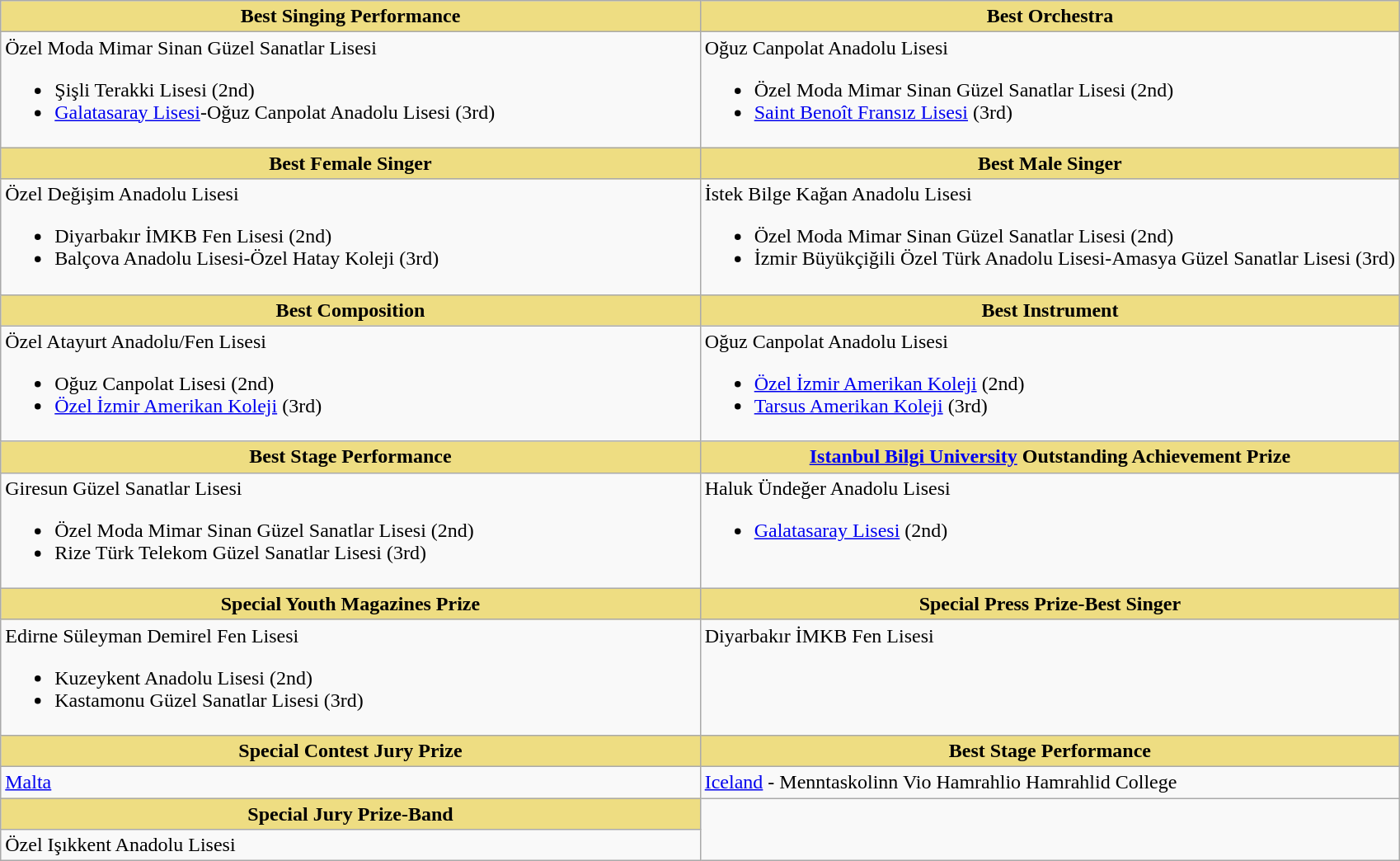<table class=wikitable>
<tr>
<th style="background:#EEDD82; width:50%">Best Singing Performance</th>
<th style="background:#EEDD82; width:50%">Best Orchestra</th>
</tr>
<tr>
<td valign="top">Özel Moda Mimar Sinan Güzel Sanatlar Lisesi<br><ul><li>Şişli Terakki Lisesi (2nd)</li><li><a href='#'>Galatasaray Lisesi</a>-Oğuz Canpolat Anadolu Lisesi (3rd)</li></ul></td>
<td valign="top">Oğuz Canpolat Anadolu Lisesi<br><ul><li>Özel Moda Mimar Sinan Güzel Sanatlar Lisesi (2nd)</li><li><a href='#'>Saint Benoît Fransız Lisesi</a> (3rd)</li></ul></td>
</tr>
<tr>
<th style="background:#EEDD82; width:50%">Best Female Singer</th>
<th style="background:#EEDD82; width:50%">Best Male Singer</th>
</tr>
<tr>
<td valign="top">Özel Değişim Anadolu Lisesi<br><ul><li>Diyarbakır İMKB Fen Lisesi (2nd)</li><li>Balçova Anadolu Lisesi-Özel Hatay Koleji (3rd)</li></ul></td>
<td valign="top">İstek Bilge Kağan Anadolu Lisesi<br><ul><li>Özel Moda Mimar Sinan Güzel Sanatlar Lisesi (2nd)</li><li>İzmir Büyükçiğili Özel Türk Anadolu Lisesi-Amasya Güzel Sanatlar Lisesi (3rd)</li></ul></td>
</tr>
<tr>
<th style="background:#EEDD82; width:50%">Best Composition</th>
<th style="background:#EEDD82; width:50%">Best Instrument</th>
</tr>
<tr>
<td valign="top">Özel Atayurt Anadolu/Fen Lisesi<br><ul><li>Oğuz Canpolat Lisesi (2nd)</li><li><a href='#'>Özel İzmir Amerikan Koleji</a> (3rd)</li></ul></td>
<td valign="top">Oğuz Canpolat Anadolu Lisesi<br><ul><li><a href='#'>Özel İzmir Amerikan Koleji</a> (2nd)</li><li><a href='#'>Tarsus Amerikan Koleji</a> (3rd)</li></ul></td>
</tr>
<tr>
<th style="background:#EEDD82; width:50%">Best Stage Performance</th>
<th style="background:#EEDD82; width:50%"><a href='#'>Istanbul Bilgi University</a> Outstanding Achievement Prize</th>
</tr>
<tr>
<td valign="top">Giresun Güzel Sanatlar Lisesi<br><ul><li>Özel Moda Mimar Sinan Güzel Sanatlar Lisesi (2nd)</li><li>Rize Türk Telekom Güzel Sanatlar Lisesi (3rd)</li></ul></td>
<td valign="top">Haluk Ündeğer Anadolu Lisesi<br><ul><li><a href='#'>Galatasaray Lisesi</a> (2nd)</li></ul></td>
</tr>
<tr>
<th style="background:#EEDD82; width:50%">Special Youth Magazines Prize</th>
<th style="background:#EEDD82; width:50%">Special Press Prize-Best Singer</th>
</tr>
<tr>
<td valign="top">Edirne Süleyman Demirel Fen Lisesi<br><ul><li>Kuzeykent Anadolu Lisesi (2nd)</li><li>Kastamonu Güzel Sanatlar Lisesi (3rd)</li></ul></td>
<td valign="top">Diyarbakır İMKB Fen Lisesi</td>
</tr>
<tr>
<th style="background:#EEDD82; width:50%">Special Contest Jury Prize</th>
<th style="background:#EEDD82; width:50%">Best Stage Performance</th>
</tr>
<tr>
<td valign="top"><a href='#'>Malta</a></td>
<td valign="top"><a href='#'>Iceland</a> - Menntaskolinn Vio Hamrahlio Hamrahlid College</td>
</tr>
<tr>
<th style="background:#EEDD82; width:50%">Special Jury Prize-Band</th>
</tr>
<tr>
<td valign="top">Özel Işıkkent Anadolu Lisesi</td>
</tr>
</table>
